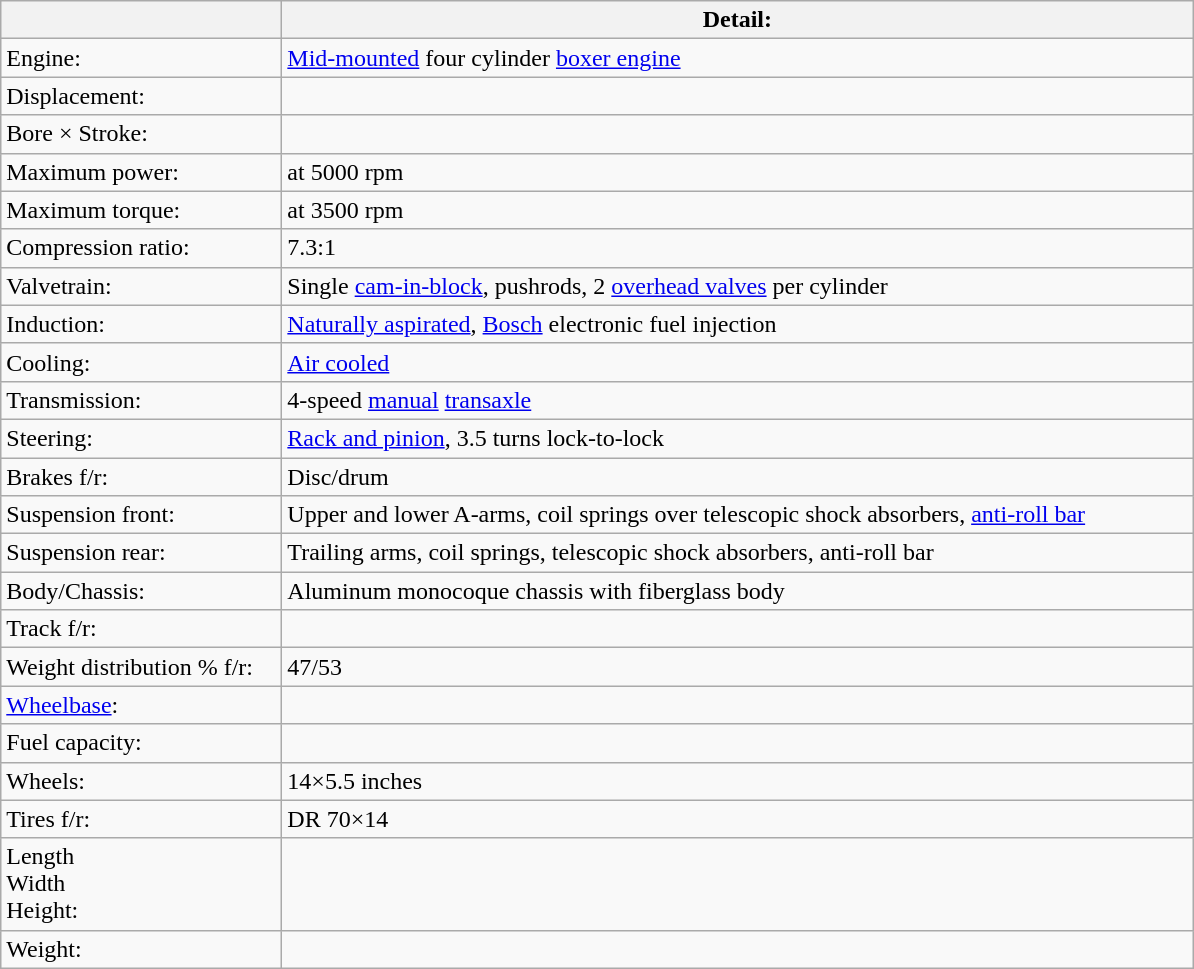<table class="wikitable defaultcenter col1left">
<tr>
<th width="180"></th>
<th width="600">Detail:</th>
</tr>
<tr>
<td>Engine:</td>
<td><a href='#'>Mid-mounted</a> four cylinder <a href='#'>boxer engine</a></td>
</tr>
<tr>
<td>Displacement:</td>
<td></td>
</tr>
<tr>
<td>Bore × Stroke:</td>
<td></td>
</tr>
<tr>
<td>Maximum power:</td>
<td> at 5000 rpm</td>
</tr>
<tr>
<td>Maximum torque:</td>
<td> at 3500 rpm</td>
</tr>
<tr>
<td>Compression ratio:</td>
<td>7.3:1</td>
</tr>
<tr>
<td>Valvetrain: </td>
<td>Single <a href='#'>cam-in-block</a>, pushrods, 2 <a href='#'>overhead valves</a> per cylinder</td>
</tr>
<tr>
<td>Induction: </td>
<td><a href='#'>Naturally aspirated</a>, <a href='#'>Bosch</a> electronic fuel injection</td>
</tr>
<tr>
<td>Cooling: </td>
<td><a href='#'>Air cooled</a></td>
</tr>
<tr>
<td>Transmission: </td>
<td>4-speed <a href='#'>manual</a> <a href='#'>transaxle</a></td>
</tr>
<tr>
<td>Steering: </td>
<td><a href='#'>Rack and pinion</a>, 3.5 turns lock-to-lock</td>
</tr>
<tr>
<td>Brakes f/r:</td>
<td>Disc/drum</td>
</tr>
<tr>
<td>Suspension front:</td>
<td>Upper and lower A-arms, coil springs over telescopic shock absorbers, <a href='#'>anti-roll bar</a></td>
</tr>
<tr>
<td>Suspension rear:</td>
<td>Trailing arms, coil springs, telescopic shock absorbers, anti-roll bar</td>
</tr>
<tr>
<td>Body/Chassis:</td>
<td>Aluminum monocoque chassis with fiberglass body</td>
</tr>
<tr>
<td>Track f/r:</td>
<td></td>
</tr>
<tr>
<td>Weight distribution % f/r:</td>
<td>47/53</td>
</tr>
<tr>
<td><a href='#'>Wheelbase</a>:</td>
<td></td>
</tr>
<tr>
<td>Fuel capacity:</td>
<td></td>
</tr>
<tr>
<td>Wheels:</td>
<td>14×5.5 inches</td>
</tr>
<tr>
<td>Tires f/r:</td>
<td>DR 70×14</td>
</tr>
<tr>
<td>Length<br>Width<br>Height:</td>
<td><br><br></td>
</tr>
<tr>
<td>Weight:</td>
<td></td>
</tr>
</table>
